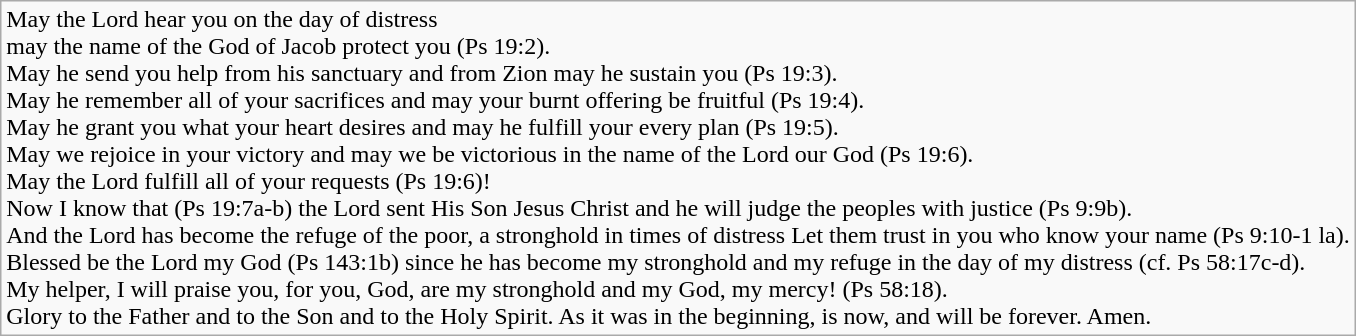<table class="wikitable">
<tr>
<td>May the Lord hear you on the day of distress<br>may the name of the God of Jacob protect you (Ps 19:2).<br>May he send you help from his sanctuary
and from Zion may he sustain you (Ps 19:3).<br>May he remember all of your sacrifices
and may your burnt offering be fruitful (Ps 19:4).<br>May he grant you what your heart desires
and may he fulfill your every plan (Ps 19:5).<br>May we rejoice in your victory
and may we be victorious in the name of the Lord our God (Ps 19:6).<br>May the Lord fulfill all of your requests (Ps 19:6)!<br>Now I know that (Ps 19:7a-b) the Lord sent His Son Jesus Christ
and he will judge the peoples with justice (Ps 9:9b).<br>And the Lord has become the refuge of the poor,
a stronghold in times of distress
Let them trust in you who know your name (Ps 9:10-1 la).<br>Blessed be the Lord my God (Ps 143:1b)
since he has become my stronghold and my refuge
in the day of my distress (cf. Ps 58:17c-d).<br>My helper, I will praise you,
for you, God, are my stronghold
and my God, my mercy! (Ps 58:18).<br>Glory to the Father and to the Son
and to the Holy Spirit.
As it was in the beginning, is now,
and will be forever. Amen.</td>
</tr>
</table>
